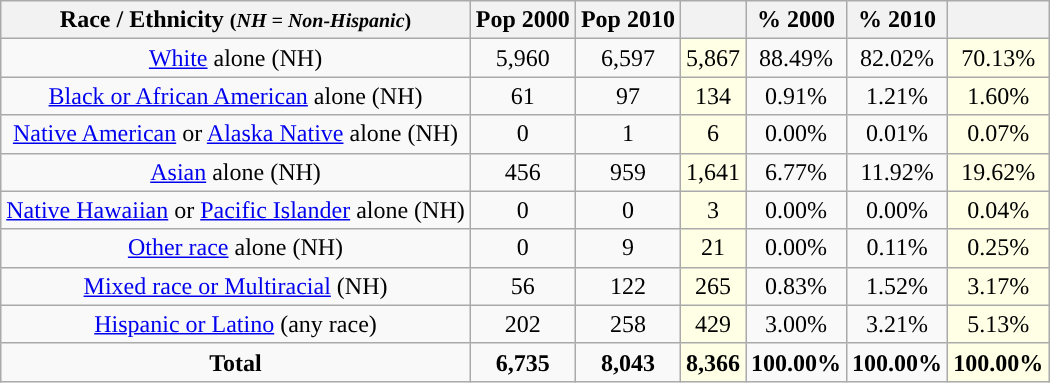<table class="wikitable" style="text-align:center;">
<tr>
<th>Race / Ethnicity <small>(<em>NH = Non-Hispanic</em>)</small></th>
<th>Pop 2000</th>
<th>Pop 2010</th>
<th></th>
<th>% 2000</th>
<th>% 2010</th>
<th></th>
</tr>
<tr>
<td><a href='#'>White</a> alone (NH)</td>
<td>5,960</td>
<td>6,597</td>
<td style='background: #ffffe6;'>5,867</td>
<td>88.49%</td>
<td>82.02%</td>
<td style='background: #ffffe6;'>70.13%</td>
</tr>
<tr>
<td><a href='#'>Black or African American</a> alone (NH)</td>
<td>61</td>
<td>97</td>
<td style='background: #ffffe6;'>134</td>
<td>0.91%</td>
<td>1.21%</td>
<td style='background: #ffffe6;'>1.60%</td>
</tr>
<tr>
<td><a href='#'>Native American</a> or <a href='#'>Alaska Native</a> alone (NH)</td>
<td>0</td>
<td>1</td>
<td style='background: #ffffe6;'>6</td>
<td>0.00%</td>
<td>0.01%</td>
<td style='background: #ffffe6;'>0.07%</td>
</tr>
<tr>
<td><a href='#'>Asian</a> alone (NH)</td>
<td>456</td>
<td>959</td>
<td style='background: #ffffe6;'>1,641</td>
<td>6.77%</td>
<td>11.92%</td>
<td style='background: #ffffe6;'>19.62%</td>
</tr>
<tr>
<td><a href='#'>Native Hawaiian</a> or <a href='#'>Pacific Islander</a> alone (NH)</td>
<td>0</td>
<td>0</td>
<td style='background: #ffffe6;'>3</td>
<td>0.00%</td>
<td>0.00%</td>
<td style='background: #ffffe6;'>0.04%</td>
</tr>
<tr>
<td><a href='#'>Other race</a> alone (NH)</td>
<td>0</td>
<td>9</td>
<td style='background: #ffffe6;'>21</td>
<td>0.00%</td>
<td>0.11%</td>
<td style='background: #ffffe6;'>0.25%</td>
</tr>
<tr>
<td><a href='#'>Mixed race or Multiracial</a> (NH)</td>
<td>56</td>
<td>122</td>
<td style='background: #ffffe6;'>265</td>
<td>0.83%</td>
<td>1.52%</td>
<td style='background: #ffffe6;'>3.17%</td>
</tr>
<tr>
<td><a href='#'>Hispanic or Latino</a> (any race)</td>
<td>202</td>
<td>258</td>
<td style='background: #ffffe6;'>429</td>
<td>3.00%</td>
<td>3.21%</td>
<td style='background: #ffffe6;'>5.13%</td>
</tr>
<tr>
<td><strong>Total</strong></td>
<td><strong>6,735</strong></td>
<td><strong>8,043</strong></td>
<td style='background: #ffffe6;'><strong>8,366</strong></td>
<td><strong>100.00%</strong></td>
<td><strong>100.00%</strong></td>
<td style='background: #ffffe6;'><strong>100.00%</strong></td>
</tr>
</table>
